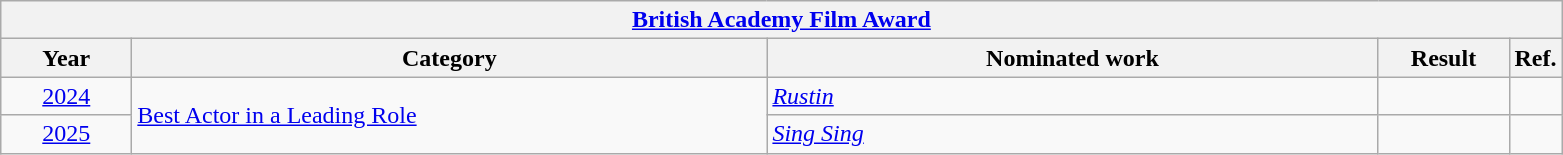<table class=wikitable>
<tr>
<th colspan=5><a href='#'>British Academy Film Award</a></th>
</tr>
<tr>
<th scope="col" style="width:5em;">Year</th>
<th scope="col" style="width:26em;">Category</th>
<th scope="col" style="width:25em;">Nominated work</th>
<th scope="col" style="width:5em;">Result</th>
<th>Ref.</th>
</tr>
<tr>
<td style="text-align:center;"><a href='#'>2024</a></td>
<td rowspan="2"><a href='#'>Best Actor in a Leading Role</a></td>
<td><em><a href='#'>Rustin</a></em></td>
<td></td>
<td></td>
</tr>
<tr>
<td style="text-align:center;"><a href='#'>2025</a></td>
<td><em><a href='#'>Sing Sing</a></em></td>
<td></td>
<td></td>
</tr>
</table>
